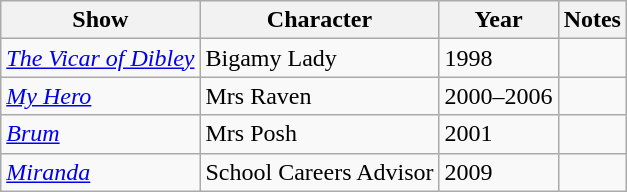<table class="wikitable">
<tr>
<th>Show</th>
<th>Character</th>
<th>Year</th>
<th>Notes</th>
</tr>
<tr>
<td><em><a href='#'>The Vicar of Dibley</a></em></td>
<td>Bigamy Lady</td>
<td>1998</td>
<td></td>
</tr>
<tr>
<td><em><a href='#'>My Hero</a></em></td>
<td>Mrs Raven</td>
<td>2000–2006</td>
<td></td>
</tr>
<tr>
<td><em><a href='#'>Brum</a></em></td>
<td>Mrs Posh</td>
<td>2001</td>
<td></td>
</tr>
<tr>
<td><em><a href='#'>Miranda</a></em></td>
<td>School Careers Advisor</td>
<td>2009</td>
<td></td>
</tr>
</table>
